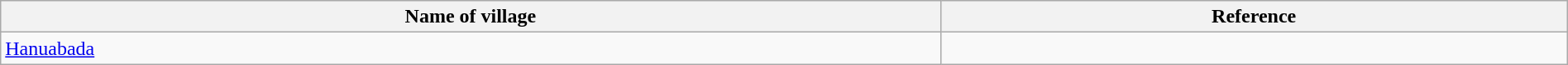<table class="wikitable" style="width: 100%">
<tr>
<th>Name of village</th>
<th>Reference</th>
</tr>
<tr>
<td><a href='#'>Hanuabada</a></td>
<td></td>
</tr>
</table>
